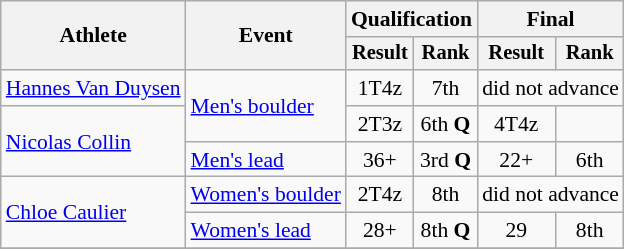<table class="wikitable" style="font-size:90%">
<tr>
<th rowspan=2>Athlete</th>
<th rowspan=2>Event</th>
<th colspan=2>Qualification</th>
<th colspan=2>Final</th>
</tr>
<tr style="font-size:95%">
<th>Result</th>
<th>Rank</th>
<th>Result</th>
<th>Rank</th>
</tr>
<tr align="center">
<td align=left><a href='#'>Hannes Van Duysen</a></td>
<td align=left rowspan=2><a href='#'>Men's boulder</a></td>
<td>1T4z</td>
<td>7th</td>
<td align=center colspan=2>did not advance</td>
</tr>
<tr align="center">
<td align=left rowspan=2><a href='#'>Nicolas Collin</a></td>
<td>2T3z</td>
<td>6th <strong>Q</strong></td>
<td>4T4z</td>
<td></td>
</tr>
<tr align="center">
<td align=left><a href='#'>Men's lead</a></td>
<td>36+</td>
<td>3rd <strong>Q</strong></td>
<td>22+</td>
<td>6th</td>
</tr>
<tr align="center">
<td align=left rowspan=2><a href='#'>Chloe Caulier</a></td>
<td align=left><a href='#'>Women's boulder</a></td>
<td>2T4z</td>
<td>8th</td>
<td align=center colspan=2>did not advance</td>
</tr>
<tr align="center">
<td align=left><a href='#'>Women's lead</a></td>
<td>28+</td>
<td>8th <strong>Q</strong></td>
<td>29</td>
<td>8th</td>
</tr>
<tr align="center">
</tr>
</table>
